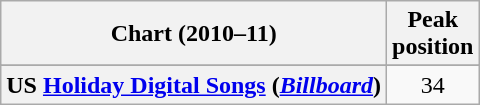<table class="wikitable plainrowheaders" style="text-align:center">
<tr>
<th scope="col">Chart (2010–11)</th>
<th scope="col">Peak<br>position</th>
</tr>
<tr>
</tr>
<tr>
<th scope="row">US <a href='#'>Holiday Digital Songs</a> (<em><a href='#'>Billboard</a></em>)</th>
<td>34</td>
</tr>
</table>
